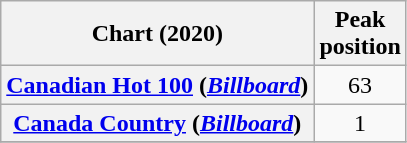<table class="wikitable sortable plainrowheaders" style="text-align:center;">
<tr>
<th>Chart (2020)</th>
<th>Peak <br> position</th>
</tr>
<tr>
<th scope="row"><a href='#'>Canadian Hot 100</a> (<a href='#'><em>Billboard</em></a>)</th>
<td>63</td>
</tr>
<tr>
<th scope="row"><a href='#'>Canada Country</a> (<a href='#'><em>Billboard</em></a>)</th>
<td>1</td>
</tr>
<tr>
</tr>
</table>
